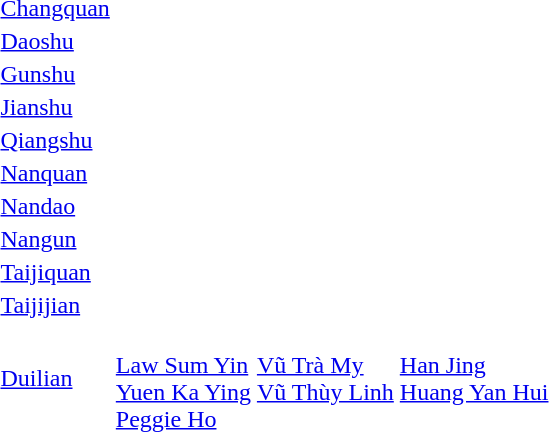<table>
<tr>
<td><a href='#'>Changquan</a></td>
<td></td>
<td></td>
<td></td>
</tr>
<tr>
<td><a href='#'>Daoshu</a></td>
<td></td>
<td></td>
<td></td>
</tr>
<tr>
<td><a href='#'>Gunshu</a></td>
<td></td>
<td></td>
<td></td>
</tr>
<tr>
<td><a href='#'>Jianshu</a></td>
<td></td>
<td></td>
<td></td>
</tr>
<tr>
<td><a href='#'>Qiangshu</a></td>
<td></td>
<td></td>
<td></td>
</tr>
<tr>
<td><a href='#'>Nanquan</a></td>
<td></td>
<td></td>
<td></td>
</tr>
<tr>
<td><a href='#'>Nandao</a></td>
<td></td>
<td></td>
<td></td>
</tr>
<tr>
<td><a href='#'>Nangun</a></td>
<td></td>
<td></td>
<td></td>
</tr>
<tr>
<td><a href='#'>Taijiquan</a></td>
<td></td>
<td></td>
<td></td>
</tr>
<tr>
<td><a href='#'>Taijijian</a></td>
<td></td>
<td></td>
<td></td>
</tr>
<tr>
<td><a href='#'>Duilian</a></td>
<td><br><a href='#'>Law Sum Yin</a><br><a href='#'>Yuen Ka Ying</a><br><a href='#'>Peggie Ho</a></td>
<td valign="top"><br><a href='#'>Vũ Trà My</a><br><a href='#'>Vũ Thùy Linh</a></td>
<td valign="top"><br><a href='#'>Han Jing</a><br><a href='#'>Huang Yan Hui</a></td>
</tr>
</table>
